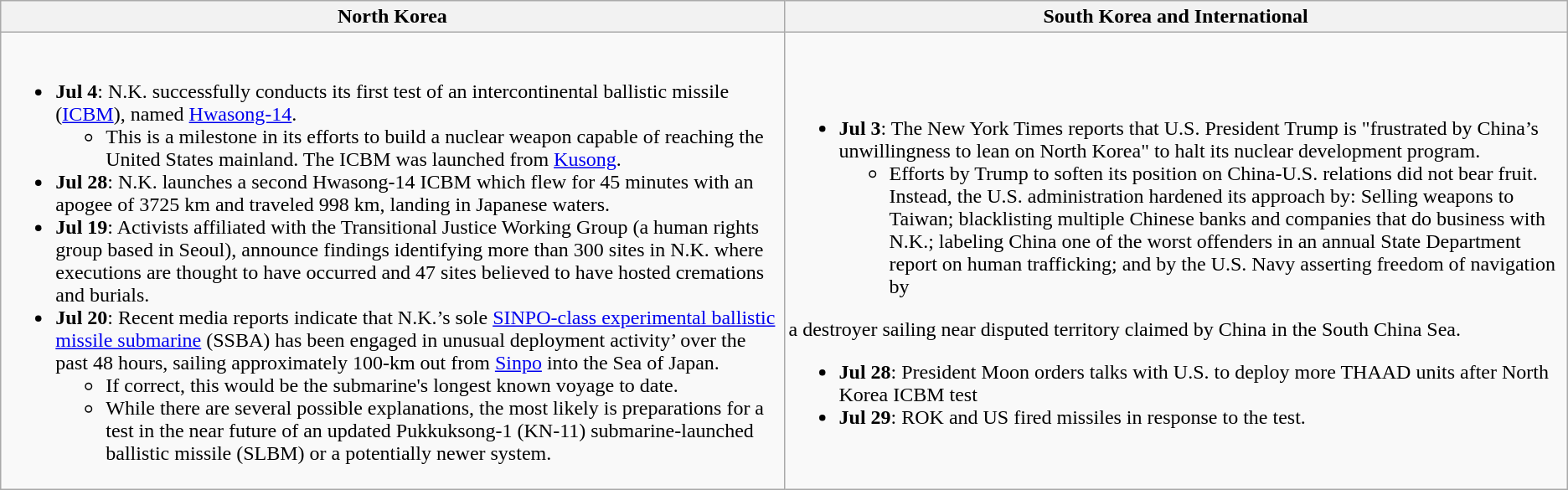<table class="wikitable" | class="wikitable" style="text-align: left">
<tr>
<th style="width: 50%;">North Korea</th>
<th style="width: 50%;">South Korea and International</th>
</tr>
<tr>
<td><br><ul><li><strong>Jul 4</strong>: N.K. successfully conducts its first test of an intercontinental ballistic missile (<a href='#'>ICBM</a>), named <a href='#'>Hwasong-14</a>.<ul><li>This is a milestone in its efforts to build a nuclear weapon capable of reaching the United States mainland. The ICBM was launched from <a href='#'>Kusong</a>.</li></ul></li><li><strong>Jul 28</strong>: N.K. launches a second Hwasong-14 ICBM which flew for 45 minutes with an apogee of 3725 km and traveled 998 km, landing in Japanese waters.</li><li><strong>Jul 19</strong>: Activists affiliated with the Transitional Justice Working Group (a human rights group based in Seoul), announce findings identifying more than 300 sites in N.K. where executions are thought to have occurred and 47 sites believed to have hosted cremations and burials.</li><li><strong>Jul 20</strong>: Recent media reports indicate that N.K.’s sole <a href='#'>SINPO-class experimental ballistic missile submarine</a> (SSBA) has been engaged in unusual deployment activity’ over the past 48 hours, sailing approximately 100-km out from <a href='#'>Sinpo</a> into the Sea of Japan.<ul><li>If correct, this would be the submarine's longest known voyage to date.</li><li>While there are several possible explanations, the most likely is preparations for a test in the near future of an updated Pukkuksong-1 (KN-11) submarine-launched ballistic missile (SLBM) or a potentially newer system.</li></ul></li></ul></td>
<td><br><ul><li><strong>Jul 3</strong>: The New York Times reports that U.S. President Trump is "frustrated by China’s unwillingness to lean on North Korea" to halt its nuclear development program.<ul><li>Efforts by Trump to soften its position on China-U.S. relations did not bear fruit. Instead, the U.S. administration hardened its approach by: Selling weapons to Taiwan; blacklisting multiple Chinese banks and companies that do business with N.K.; labeling China one of the worst offenders in an annual State Department report on human trafficking; and by the U.S. Navy asserting freedom of navigation by</li></ul></li></ul>a destroyer sailing near disputed territory claimed by China in the South China Sea.<ul><li><strong>Jul 28</strong>: President Moon orders talks with U.S. to deploy more THAAD units after North Korea ICBM test</li><li><strong>Jul 29</strong>: ROK and US fired missiles in response to the test.</li></ul></td>
</tr>
</table>
